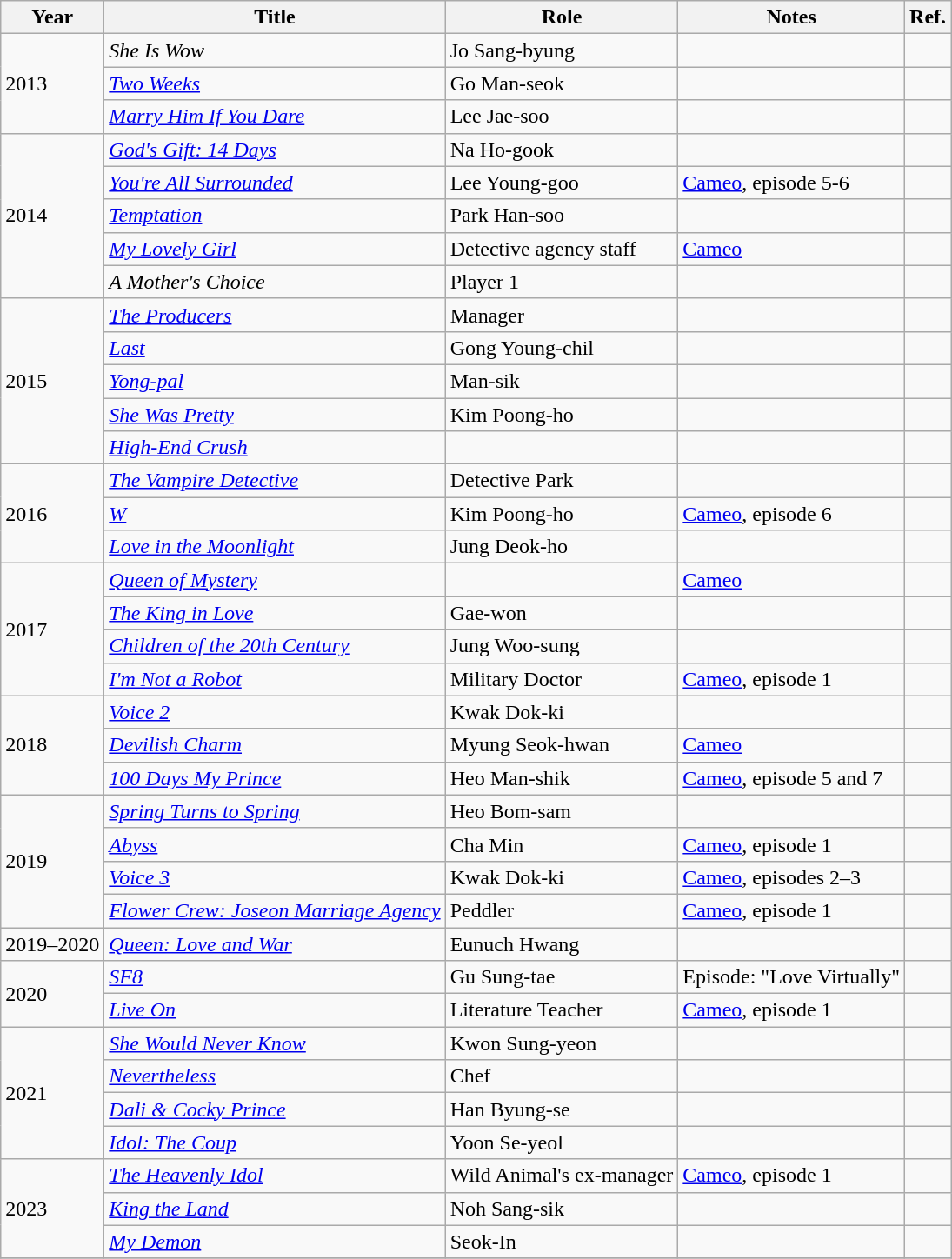<table class="wikitable sortable">
<tr>
<th>Year</th>
<th>Title</th>
<th>Role</th>
<th>Notes</th>
<th>Ref.</th>
</tr>
<tr>
<td rowspan=3>2013</td>
<td><em>She Is Wow</em></td>
<td>Jo Sang-byung</td>
<td></td>
<td></td>
</tr>
<tr>
<td><em><a href='#'>Two Weeks</a></em></td>
<td>Go Man-seok</td>
<td></td>
<td></td>
</tr>
<tr>
<td><em><a href='#'>Marry Him If You Dare</a></em></td>
<td>Lee Jae-soo</td>
<td></td>
<td></td>
</tr>
<tr>
<td rowspan=5>2014</td>
<td><em><a href='#'>God's Gift: 14 Days</a></em></td>
<td>Na Ho-gook</td>
<td></td>
<td></td>
</tr>
<tr>
<td><em><a href='#'>You're All Surrounded</a></em></td>
<td>Lee Young-goo</td>
<td><a href='#'>Cameo</a>, episode 5-6</td>
<td></td>
</tr>
<tr>
<td><em><a href='#'>Temptation</a></em></td>
<td>Park Han-soo</td>
<td></td>
<td></td>
</tr>
<tr>
<td><em><a href='#'>My Lovely Girl</a></em></td>
<td>Detective agency staff</td>
<td><a href='#'>Cameo</a></td>
<td></td>
</tr>
<tr>
<td><em>A Mother's Choice</em></td>
<td>Player 1</td>
<td></td>
<td></td>
</tr>
<tr>
<td rowspan=5>2015</td>
<td><em><a href='#'>The Producers</a></em></td>
<td>Manager</td>
<td></td>
<td></td>
</tr>
<tr>
<td><em><a href='#'>Last</a></em></td>
<td>Gong Young-chil</td>
<td></td>
<td></td>
</tr>
<tr>
<td><em><a href='#'>Yong-pal</a></em></td>
<td>Man-sik</td>
<td></td>
<td></td>
</tr>
<tr>
<td><em><a href='#'>She Was Pretty</a></em></td>
<td>Kim Poong-ho</td>
<td></td>
<td></td>
</tr>
<tr>
<td><em><a href='#'>High-End Crush</a></em></td>
<td></td>
<td></td>
<td></td>
</tr>
<tr>
<td rowspan=3>2016</td>
<td><em><a href='#'>The Vampire Detective</a></em></td>
<td>Detective Park</td>
<td></td>
<td></td>
</tr>
<tr>
<td><em><a href='#'>W</a></em></td>
<td>Kim Poong-ho</td>
<td><a href='#'>Cameo</a>, episode 6</td>
<td></td>
</tr>
<tr>
<td><em><a href='#'>Love in the Moonlight</a></em></td>
<td>Jung Deok-ho</td>
<td></td>
<td></td>
</tr>
<tr>
<td rowspan=4>2017</td>
<td><em><a href='#'>Queen of Mystery</a></em></td>
<td></td>
<td><a href='#'>Cameo</a></td>
<td></td>
</tr>
<tr>
<td><em><a href='#'>The King in Love</a></em></td>
<td>Gae-won</td>
<td></td>
<td></td>
</tr>
<tr>
<td><em><a href='#'>Children of the 20th Century</a></em></td>
<td>Jung Woo-sung</td>
<td></td>
<td></td>
</tr>
<tr>
<td><em><a href='#'>I'm Not a Robot</a></em></td>
<td>Military Doctor</td>
<td><a href='#'>Cameo</a>, episode 1</td>
<td></td>
</tr>
<tr>
<td rowspan=3>2018</td>
<td><em><a href='#'>Voice 2</a></em></td>
<td>Kwak Dok-ki</td>
<td></td>
<td></td>
</tr>
<tr>
<td><em><a href='#'>Devilish Charm</a></em></td>
<td>Myung Seok-hwan</td>
<td><a href='#'>Cameo</a></td>
<td></td>
</tr>
<tr>
<td><em><a href='#'>100 Days My Prince</a></em></td>
<td>Heo Man-shik</td>
<td><a href='#'>Cameo</a>, episode 5 and 7</td>
<td></td>
</tr>
<tr>
<td rowspan="4">2019</td>
<td><em><a href='#'>Spring Turns to Spring</a></em></td>
<td>Heo Bom-sam</td>
<td></td>
<td></td>
</tr>
<tr>
<td><em><a href='#'>Abyss</a></em></td>
<td>Cha Min</td>
<td><a href='#'>Cameo</a>, episode 1</td>
<td></td>
</tr>
<tr>
<td><em><a href='#'>Voice 3</a></em></td>
<td>Kwak Dok-ki</td>
<td><a href='#'>Cameo</a>, episodes 2–3</td>
<td></td>
</tr>
<tr>
<td><em><a href='#'>Flower Crew: Joseon Marriage Agency</a></em></td>
<td>Peddler</td>
<td><a href='#'>Cameo</a>, episode 1</td>
<td></td>
</tr>
<tr>
<td>2019–2020</td>
<td><em><a href='#'>Queen: Love and War</a></em></td>
<td>Eunuch Hwang</td>
<td></td>
<td></td>
</tr>
<tr>
<td rowspan="2">2020</td>
<td><em><a href='#'>SF8</a></em></td>
<td>Gu Sung-tae</td>
<td>Episode: "Love Virtually"</td>
<td></td>
</tr>
<tr>
<td><em><a href='#'>Live On</a></em></td>
<td>Literature Teacher</td>
<td><a href='#'>Cameo</a>, episode 1</td>
<td></td>
</tr>
<tr>
<td rowspan="4">2021</td>
<td><em><a href='#'>She Would Never Know</a></em></td>
<td>Kwon Sung-yeon</td>
<td></td>
<td></td>
</tr>
<tr>
<td><em><a href='#'>Nevertheless</a></em></td>
<td>Chef</td>
<td></td>
<td></td>
</tr>
<tr>
<td><em><a href='#'>Dali & Cocky Prince</a></em></td>
<td>Han Byung-se</td>
<td></td>
<td></td>
</tr>
<tr>
<td><em><a href='#'>Idol: The Coup</a></em></td>
<td>Yoon Se-yeol</td>
<td></td>
<td></td>
</tr>
<tr>
<td rowspan="3">2023</td>
<td><em><a href='#'>The Heavenly Idol</a></em></td>
<td>Wild Animal's ex-manager</td>
<td><a href='#'>Cameo</a>, episode 1</td>
<td></td>
</tr>
<tr>
<td><em><a href='#'>King the Land</a></em></td>
<td>Noh Sang-sik</td>
<td></td>
<td></td>
</tr>
<tr>
<td><em><a href='#'>My Demon</a></em></td>
<td>Seok-In</td>
<td></td>
<td></td>
</tr>
<tr>
</tr>
</table>
